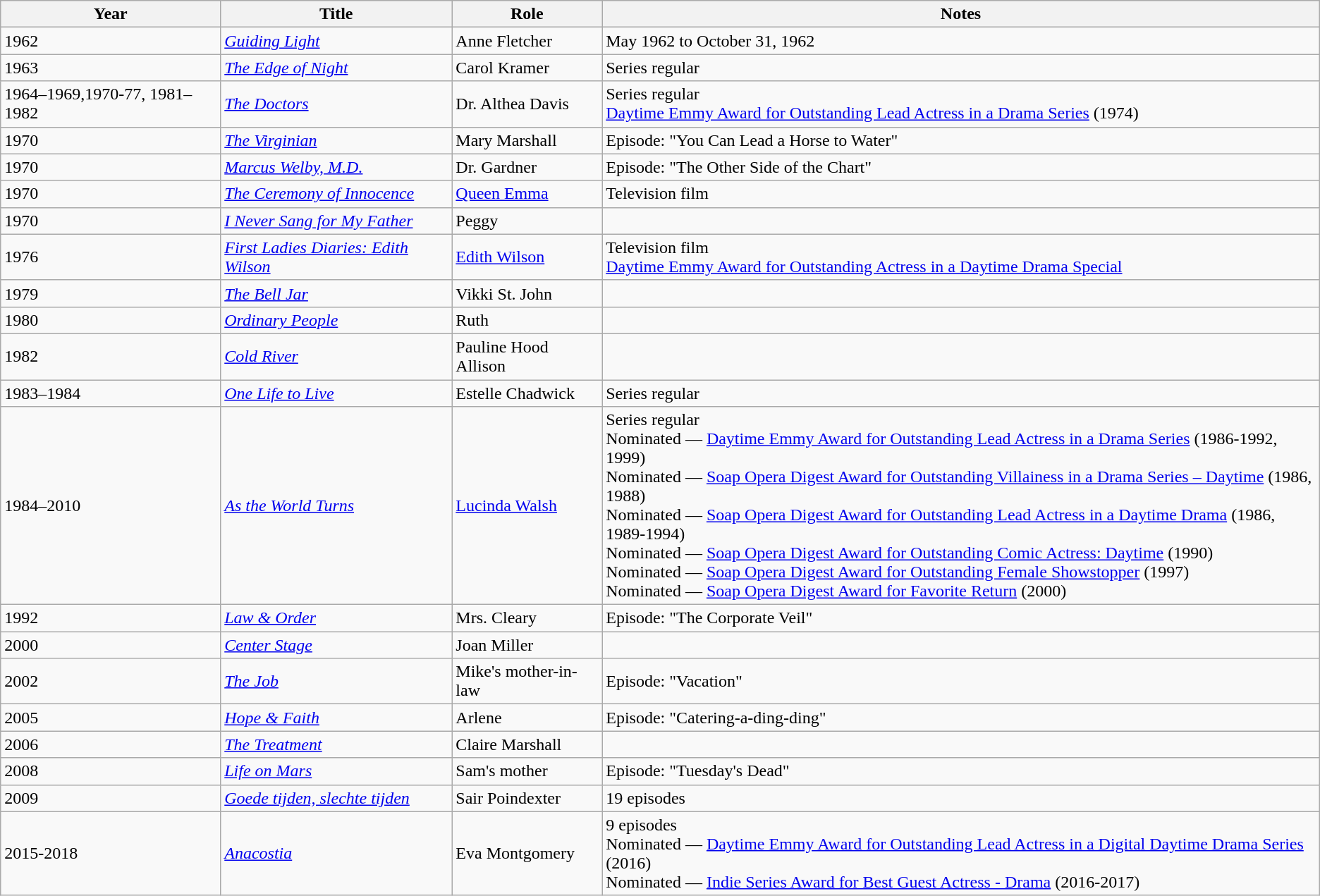<table class="wikitable sortable">
<tr>
<th>Year</th>
<th>Title</th>
<th>Role</th>
<th class="unsortable">Notes</th>
</tr>
<tr>
<td>1962</td>
<td><em><a href='#'>Guiding Light</a></em></td>
<td>Anne Fletcher</td>
<td>May 1962 to October 31, 1962</td>
</tr>
<tr>
<td>1963</td>
<td><em><a href='#'>The Edge of Night</a></em></td>
<td>Carol Kramer</td>
<td>Series regular</td>
</tr>
<tr>
<td>1964–1969,1970-77, 1981–1982</td>
<td><em><a href='#'>The Doctors</a></em></td>
<td>Dr. Althea Davis</td>
<td>Series regular<br><a href='#'>Daytime Emmy Award for Outstanding Lead Actress in a Drama Series</a> (1974)</td>
</tr>
<tr>
<td>1970</td>
<td><em><a href='#'>The Virginian</a></em></td>
<td>Mary Marshall</td>
<td>Episode: "You Can Lead a Horse to Water"</td>
</tr>
<tr>
<td>1970</td>
<td><em><a href='#'>Marcus Welby, M.D.</a></em></td>
<td>Dr. Gardner</td>
<td>Episode: "The Other Side of the Chart"</td>
</tr>
<tr>
<td>1970</td>
<td><em><a href='#'>The Ceremony of Innocence</a></em></td>
<td><a href='#'>Queen Emma</a></td>
<td>Television film</td>
</tr>
<tr>
<td>1970</td>
<td><em><a href='#'>I Never Sang for My Father</a></em></td>
<td>Peggy</td>
<td></td>
</tr>
<tr>
<td>1976</td>
<td><em><a href='#'>First Ladies Diaries: Edith Wilson</a></em></td>
<td><a href='#'>Edith Wilson</a></td>
<td>Television film<br><a href='#'>Daytime Emmy Award for Outstanding Actress in a Daytime Drama Special</a></td>
</tr>
<tr>
<td>1979</td>
<td><em><a href='#'>The Bell Jar</a></em></td>
<td>Vikki St. John</td>
<td></td>
</tr>
<tr>
<td>1980</td>
<td><em><a href='#'>Ordinary People</a></em></td>
<td>Ruth</td>
<td></td>
</tr>
<tr>
<td>1982</td>
<td><em><a href='#'>Cold River</a></em></td>
<td>Pauline Hood Allison</td>
<td></td>
</tr>
<tr>
<td>1983–1984</td>
<td><em><a href='#'>One Life to Live</a></em></td>
<td>Estelle Chadwick</td>
<td>Series regular</td>
</tr>
<tr>
<td>1984–2010</td>
<td><em><a href='#'>As the World Turns</a></em></td>
<td><a href='#'>Lucinda Walsh</a></td>
<td>Series regular<br>Nominated — <a href='#'>Daytime Emmy Award for Outstanding Lead Actress in a Drama Series</a> (1986-1992, 1999)<br>Nominated — <a href='#'>Soap Opera Digest Award for Outstanding Villainess in a Drama Series – Daytime</a> (1986, 1988)<br>Nominated — <a href='#'>Soap Opera Digest Award for Outstanding Lead Actress in a Daytime Drama</a> (1986, 1989-1994)<br>Nominated — <a href='#'>Soap Opera Digest Award for Outstanding Comic Actress: Daytime</a> (1990)<br>Nominated — <a href='#'>Soap Opera Digest Award for Outstanding Female Showstopper</a> (1997)<br>Nominated — <a href='#'>Soap Opera Digest Award for Favorite Return</a> (2000)</td>
</tr>
<tr>
<td>1992</td>
<td><em><a href='#'>Law & Order</a></em></td>
<td>Mrs. Cleary</td>
<td>Episode: "The Corporate Veil"</td>
</tr>
<tr>
<td>2000</td>
<td><em><a href='#'>Center Stage</a></em></td>
<td>Joan Miller</td>
<td></td>
</tr>
<tr>
<td>2002</td>
<td><em><a href='#'>The Job</a></em></td>
<td>Mike's mother-in-law</td>
<td>Episode: "Vacation"</td>
</tr>
<tr>
<td>2005</td>
<td><em><a href='#'>Hope & Faith</a></em></td>
<td>Arlene</td>
<td>Episode: "Catering-a-ding-ding"</td>
</tr>
<tr>
<td>2006</td>
<td><em><a href='#'>The Treatment</a></em></td>
<td>Claire Marshall</td>
<td></td>
</tr>
<tr>
<td>2008</td>
<td><em><a href='#'>Life on Mars</a></em></td>
<td>Sam's mother</td>
<td>Episode: "Tuesday's Dead"</td>
</tr>
<tr>
<td>2009</td>
<td><em><a href='#'>Goede tijden, slechte tijden</a></em></td>
<td>Sair Poindexter</td>
<td>19 episodes</td>
</tr>
<tr>
<td>2015-2018</td>
<td><em><a href='#'>Anacostia</a></em></td>
<td>Eva Montgomery</td>
<td>9 episodes<br>Nominated — <a href='#'>Daytime Emmy Award for Outstanding Lead Actress in a Digital Daytime Drama Series</a> (2016)<br>Nominated — <a href='#'>Indie Series Award for Best Guest Actress - Drama</a> (2016-2017)</td>
</tr>
</table>
